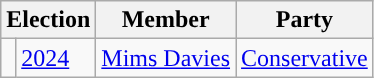<table class="wikitable">
<tr>
<th colspan="2">Election</th>
<th>Member</th>
<th>Party</th>
</tr>
<tr>
<td style="color:inherit;background-color: "></td>
<td><a href='#'>2024</a></td>
<td><a href='#'>Mims Davies</a></td>
<td><a href='#'>Conservative</a></td>
</tr>
</table>
